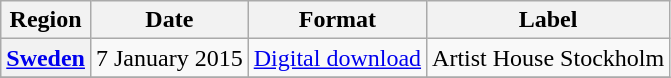<table class="wikitable sortable plainrowheaders">
<tr>
<th scope="col">Region</th>
<th scope="col">Date</th>
<th scope="col">Format</th>
<th scope="col">Label</th>
</tr>
<tr>
<th scope="row"><a href='#'>Sweden</a></th>
<td>7 January 2015</td>
<td><a href='#'>Digital download</a></td>
<td>Artist House Stockholm</td>
</tr>
<tr>
</tr>
</table>
